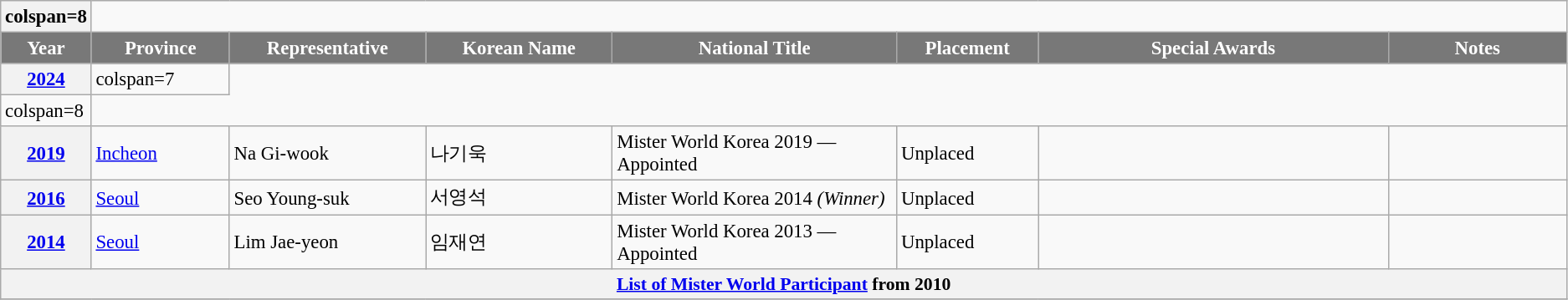<table class="wikitable " style="font-size: 95%;">
<tr>
<th>colspan=8 </th>
</tr>
<tr>
<th width="60" style="background-color:#787878;color:#FFFFFF;">Year</th>
<th width="150" style="background-color:#787878;color:#FFFFFF;">Province</th>
<th width="210" style="background-color:#787878;color:#FFFFFF;">Representative</th>
<th width="250" style="background-color:#787878;color:#FFFFFF;">Korean Name</th>
<th width="400" style="background-color:#787878;color:#FFFFFF;">National Title</th>
<th width="150" style="background-color:#787878;color:#FFFFFF;">Placement</th>
<th width="530" style="background-color:#787878;color:#FFFFFF;">Special Awards</th>
<th width="250" style="background-color:#787878;color:#FFFFFF;">Notes</th>
</tr>
<tr>
<th><a href='#'>2024</a></th>
<td>colspan=7 </td>
</tr>
<tr>
<td>colspan=8 </td>
</tr>
<tr>
<th><a href='#'>2019</a></th>
<td><a href='#'>Incheon</a></td>
<td>Na Gi-wook</td>
<td>나기욱</td>
<td>Mister World Korea 2019 — Appointed</td>
<td>Unplaced</td>
<td></td>
<td></td>
</tr>
<tr>
<th><a href='#'>2016</a></th>
<td><a href='#'>Seoul</a></td>
<td>Seo Young-suk</td>
<td>서영석</td>
<td>Mister World Korea 2014 <em>(Winner)</em></td>
<td>Unplaced</td>
<td></td>
<td></td>
</tr>
<tr>
<th><a href='#'>2014</a></th>
<td><a href='#'>Seoul</a></td>
<td>Lim Jae-yeon</td>
<td>임재연</td>
<td>Mister World Korea 2013 — Appointed</td>
<td>Unplaced</td>
<td></td>
</tr>
<tr>
<th colspan="8" style="font-size:95%;"><a href='#'>List of Mister World Participant</a> from 2010</th>
</tr>
<tr>
</tr>
</table>
